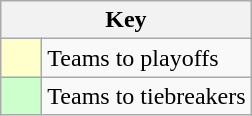<table class="wikitable" style="text-align: center;">
<tr>
<th colspan=2>Key</th>
</tr>
<tr>
<td style="background:#ffffcc; width:20px;"></td>
<td align=left>Teams to playoffs</td>
</tr>
<tr>
<td style="background:#ccffcc; width:20px;"></td>
<td align=left>Teams to tiebreakers</td>
</tr>
</table>
